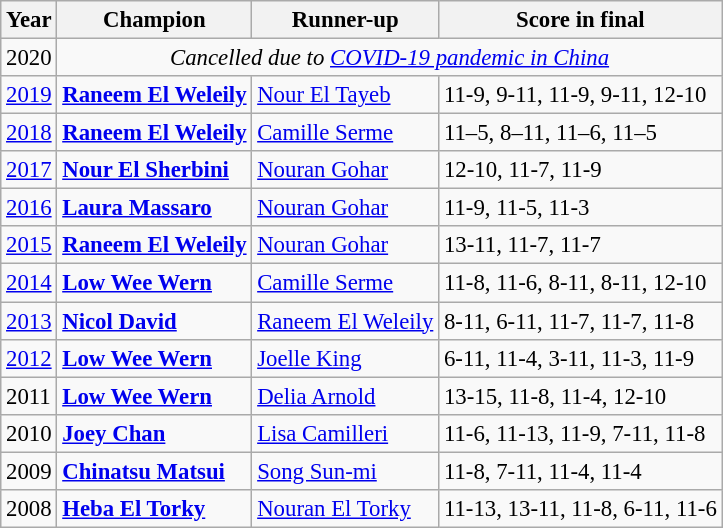<table class="wikitable" style="font-size: 95%;">
<tr>
<th>Year</th>
<th>Champion</th>
<th>Runner-up</th>
<th>Score in final</th>
</tr>
<tr>
<td>2020</td>
<td rowspan=1 colspan=3 align="center"><em>Cancelled due to <a href='#'>COVID-19 pandemic in China</a></em></td>
</tr>
<tr>
<td><a href='#'>2019</a></td>
<td> <strong><a href='#'>Raneem El Weleily</a></strong></td>
<td> <a href='#'>Nour El Tayeb</a></td>
<td>11-9, 9-11, 11-9, 9-11, 12-10</td>
</tr>
<tr>
<td><a href='#'>2018</a></td>
<td> <strong><a href='#'>Raneem El Weleily</a></strong></td>
<td> <a href='#'>Camille Serme</a></td>
<td>11–5, 8–11, 11–6, 11–5</td>
</tr>
<tr>
<td><a href='#'>2017</a></td>
<td> <strong><a href='#'>Nour El Sherbini</a></strong></td>
<td> <a href='#'>Nouran Gohar</a></td>
<td>12-10, 11-7, 11-9</td>
</tr>
<tr>
<td><a href='#'>2016</a></td>
<td> <strong><a href='#'>Laura Massaro</a></strong></td>
<td> <a href='#'>Nouran Gohar</a></td>
<td>11-9, 11-5, 11-3</td>
</tr>
<tr>
<td><a href='#'>2015</a></td>
<td> <strong><a href='#'>Raneem El Weleily</a></strong></td>
<td> <a href='#'>Nouran Gohar</a></td>
<td>13-11, 11-7, 11-7</td>
</tr>
<tr>
<td><a href='#'>2014</a></td>
<td> <strong><a href='#'>Low Wee Wern</a></strong></td>
<td> <a href='#'>Camille Serme</a></td>
<td>11-8, 11-6, 8-11, 8-11, 12-10</td>
</tr>
<tr>
<td><a href='#'>2013</a></td>
<td> <strong><a href='#'>Nicol David</a></strong></td>
<td> <a href='#'>Raneem El Weleily</a></td>
<td>8-11, 6-11, 11-7, 11-7, 11-8</td>
</tr>
<tr>
<td><a href='#'>2012</a></td>
<td> <strong><a href='#'>Low Wee Wern</a></strong></td>
<td> <a href='#'>Joelle King</a></td>
<td>6-11, 11-4, 3-11, 11-3, 11-9</td>
</tr>
<tr>
<td>2011</td>
<td> <strong><a href='#'>Low Wee Wern</a></strong></td>
<td> <a href='#'>Delia Arnold</a></td>
<td>13-15, 11-8, 11-4, 12-10</td>
</tr>
<tr>
<td>2010</td>
<td> <strong><a href='#'>Joey Chan</a></strong></td>
<td> <a href='#'>Lisa Camilleri</a></td>
<td>11-6, 11-13, 11-9, 7-11, 11-8</td>
</tr>
<tr>
<td>2009</td>
<td> <strong><a href='#'>Chinatsu Matsui</a></strong></td>
<td> <a href='#'>Song Sun-mi</a></td>
<td>11-8, 7-11, 11-4, 11-4</td>
</tr>
<tr>
<td>2008</td>
<td> <strong><a href='#'>Heba El Torky</a></strong></td>
<td> <a href='#'>Nouran El Torky</a></td>
<td>11-13, 13-11, 11-8, 6-11, 11-6</td>
</tr>
</table>
